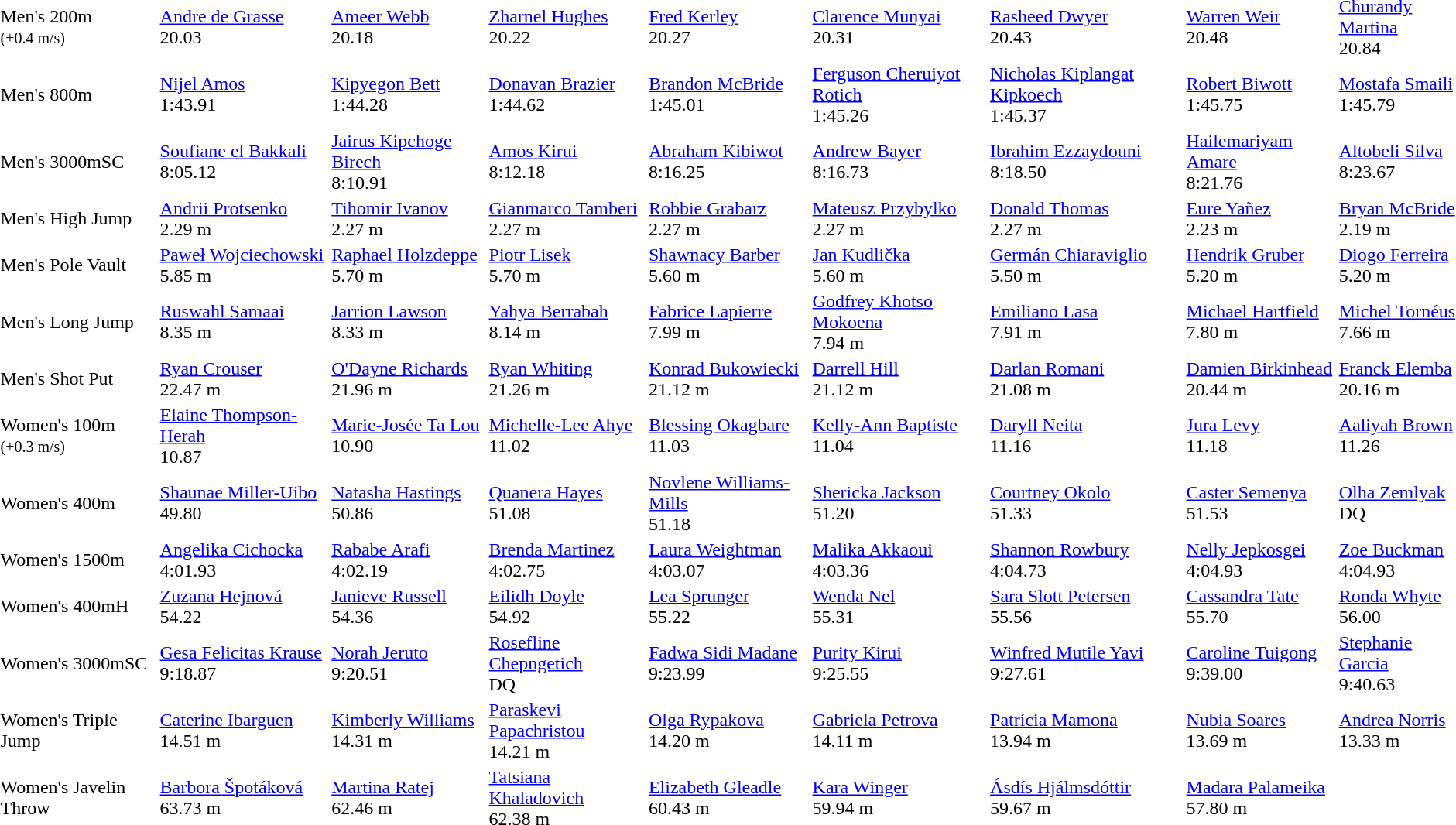<table>
<tr>
<td>Men's 200m<br><small>(+0.4 m/s)</small></td>
<td><a href='#'>Andre de Grasse</a><br>  20.03</td>
<td><a href='#'>Ameer Webb</a><br>  20.18</td>
<td><a href='#'>Zharnel Hughes</a><br>  20.22</td>
<td><a href='#'>Fred Kerley</a><br>  20.27</td>
<td><a href='#'>Clarence Munyai</a><br>  20.31</td>
<td><a href='#'>Rasheed Dwyer</a><br>  20.43</td>
<td><a href='#'>Warren Weir</a><br>  20.48</td>
<td><a href='#'>Churandy Martina</a><br>  20.84</td>
</tr>
<tr>
<td>Men's 800m</td>
<td><a href='#'>Nijel Amos</a><br>  1:43.91</td>
<td><a href='#'>Kipyegon Bett</a><br>  1:44.28</td>
<td><a href='#'>Donavan Brazier</a><br>  1:44.62</td>
<td><a href='#'>Brandon McBride</a><br>  1:45.01</td>
<td><a href='#'>Ferguson Cheruiyot Rotich</a><br>  1:45.26</td>
<td><a href='#'>Nicholas Kiplangat Kipkoech</a><br>  1:45.37</td>
<td><a href='#'>Robert Biwott</a><br>  1:45.75</td>
<td><a href='#'>Mostafa Smaili</a><br>  1:45.79</td>
</tr>
<tr>
<td>Men's 3000mSC</td>
<td><a href='#'>Soufiane el Bakkali</a><br>  8:05.12</td>
<td><a href='#'>Jairus Kipchoge Birech</a><br>  8:10.91</td>
<td><a href='#'>Amos Kirui</a><br>  8:12.18</td>
<td><a href='#'>Abraham Kibiwot</a><br>  8:16.25</td>
<td><a href='#'>Andrew Bayer</a><br>  8:16.73</td>
<td><a href='#'>Ibrahim Ezzaydouni</a><br>  8:18.50</td>
<td><a href='#'>Hailemariyam Amare</a><br>  8:21.76</td>
<td><a href='#'>Altobeli Silva</a><br>  8:23.67</td>
</tr>
<tr>
<td>Men's High Jump</td>
<td><a href='#'>Andrii Protsenko</a><br>  2.29 m</td>
<td><a href='#'>Tihomir Ivanov</a><br>  2.27 m</td>
<td><a href='#'>Gianmarco Tamberi</a><br>  2.27 m</td>
<td><a href='#'>Robbie Grabarz</a><br>  2.27 m</td>
<td><a href='#'>Mateusz Przybylko</a><br>  2.27 m</td>
<td><a href='#'>Donald Thomas</a><br>  2.27 m</td>
<td><a href='#'>Eure Yañez</a><br>  2.23 m</td>
<td><a href='#'>Bryan McBride</a><br>  2.19 m</td>
</tr>
<tr>
<td>Men's Pole Vault</td>
<td><a href='#'>Paweł Wojciechowski</a><br>  5.85 m</td>
<td><a href='#'>Raphael Holzdeppe</a><br>  5.70 m</td>
<td><a href='#'>Piotr Lisek</a><br>  5.70 m</td>
<td><a href='#'>Shawnacy Barber</a><br>  5.60 m</td>
<td><a href='#'>Jan Kudlička</a><br>  5.60 m</td>
<td><a href='#'>Germán Chiaraviglio</a><br>  5.50 m</td>
<td><a href='#'>Hendrik Gruber</a><br>  5.20 m</td>
<td><a href='#'>Diogo Ferreira</a><br>  5.20 m</td>
</tr>
<tr>
<td>Men's Long Jump</td>
<td><a href='#'>Ruswahl Samaai</a><br>  8.35 m</td>
<td><a href='#'>Jarrion Lawson</a><br>  8.33 m</td>
<td><a href='#'>Yahya Berrabah</a><br>  8.14 m</td>
<td><a href='#'>Fabrice Lapierre</a><br>  7.99 m</td>
<td><a href='#'>Godfrey Khotso Mokoena</a><br>  7.94 m</td>
<td><a href='#'>Emiliano Lasa</a><br>  7.91 m</td>
<td><a href='#'>Michael Hartfield</a><br>  7.80 m</td>
<td><a href='#'>Michel Tornéus</a><br>  7.66 m</td>
</tr>
<tr>
<td>Men's Shot Put</td>
<td><a href='#'>Ryan Crouser</a><br>  22.47 m</td>
<td><a href='#'>O'Dayne Richards</a><br>  21.96 m</td>
<td><a href='#'>Ryan Whiting</a><br>  21.26 m</td>
<td><a href='#'>Konrad Bukowiecki</a><br>  21.12 m</td>
<td><a href='#'>Darrell Hill</a><br>  21.12 m</td>
<td><a href='#'>Darlan Romani</a><br>  21.08 m</td>
<td><a href='#'>Damien Birkinhead</a><br>  20.44 m</td>
<td><a href='#'>Franck Elemba</a><br>  20.16 m</td>
</tr>
<tr>
<td>Women's 100m<br><small>(+0.3 m/s)</small></td>
<td><a href='#'>Elaine Thompson-Herah</a><br>  10.87</td>
<td><a href='#'>Marie-Josée Ta Lou</a><br>  10.90</td>
<td><a href='#'>Michelle-Lee Ahye</a><br>  11.02</td>
<td><a href='#'>Blessing Okagbare</a><br>  11.03</td>
<td><a href='#'>Kelly-Ann Baptiste</a><br>  11.04</td>
<td><a href='#'>Daryll Neita</a><br>  11.16</td>
<td><a href='#'>Jura Levy</a><br>  11.18</td>
<td><a href='#'>Aaliyah Brown</a><br>  11.26</td>
</tr>
<tr>
<td>Women's 400m</td>
<td><a href='#'>Shaunae Miller-Uibo</a><br>  49.80</td>
<td><a href='#'>Natasha Hastings</a><br>  50.86</td>
<td><a href='#'>Quanera Hayes</a><br>  51.08</td>
<td><a href='#'>Novlene Williams-Mills</a><br>  51.18</td>
<td><a href='#'>Shericka Jackson</a><br>  51.20</td>
<td><a href='#'>Courtney Okolo</a><br>  51.33</td>
<td><a href='#'>Caster Semenya</a><br>  51.53</td>
<td><a href='#'>Olha Zemlyak</a><br>  DQ</td>
</tr>
<tr>
<td>Women's 1500m</td>
<td><a href='#'>Angelika Cichocka</a><br>  4:01.93</td>
<td><a href='#'>Rababe Arafi</a><br>  4:02.19</td>
<td><a href='#'>Brenda Martinez</a><br>  4:02.75</td>
<td><a href='#'>Laura Weightman</a><br>  4:03.07</td>
<td><a href='#'>Malika Akkaoui</a><br>  4:03.36</td>
<td><a href='#'>Shannon Rowbury</a><br>  4:04.73</td>
<td><a href='#'>Nelly Jepkosgei</a><br>  4:04.93</td>
<td><a href='#'>Zoe Buckman</a><br>  4:04.93</td>
</tr>
<tr>
<td>Women's 400mH</td>
<td><a href='#'>Zuzana Hejnová</a><br>  54.22</td>
<td><a href='#'>Janieve Russell</a><br>  54.36</td>
<td><a href='#'>Eilidh Doyle</a><br>  54.92</td>
<td><a href='#'>Lea Sprunger</a><br>  55.22</td>
<td><a href='#'>Wenda Nel</a><br>  55.31</td>
<td><a href='#'>Sara Slott Petersen</a><br>  55.56</td>
<td><a href='#'>Cassandra Tate</a><br>  55.70</td>
<td><a href='#'>Ronda Whyte</a><br>  56.00</td>
</tr>
<tr>
<td>Women's 3000mSC</td>
<td><a href='#'>Gesa Felicitas Krause</a><br>  9:18.87</td>
<td><a href='#'>Norah Jeruto</a><br>  9:20.51</td>
<td><a href='#'>Rosefline Chepngetich</a><br>  DQ</td>
<td><a href='#'>Fadwa Sidi Madane</a><br>  9:23.99</td>
<td><a href='#'>Purity Kirui</a><br>  9:25.55</td>
<td><a href='#'>Winfred Mutile Yavi</a><br>  9:27.61</td>
<td><a href='#'>Caroline Tuigong</a><br>  9:39.00</td>
<td><a href='#'>Stephanie Garcia</a><br>  9:40.63</td>
</tr>
<tr>
<td>Women's Triple Jump</td>
<td><a href='#'>Caterine Ibarguen</a><br>  14.51 m</td>
<td><a href='#'>Kimberly Williams</a><br>  14.31 m</td>
<td><a href='#'>Paraskevi Papachristou</a><br>  14.21 m</td>
<td><a href='#'>Olga Rypakova</a><br>  14.20 m</td>
<td><a href='#'>Gabriela Petrova</a><br>  14.11 m</td>
<td><a href='#'>Patrícia Mamona</a><br>  13.94 m</td>
<td><a href='#'>Nubia Soares</a><br>  13.69 m</td>
<td><a href='#'>Andrea Norris</a><br>  13.33 m</td>
</tr>
<tr>
<td>Women's Javelin Throw</td>
<td><a href='#'>Barbora Špotáková</a><br>  63.73 m</td>
<td><a href='#'>Martina Ratej</a><br>  62.46 m</td>
<td><a href='#'>Tatsiana Khaladovich</a><br>  62.38 m</td>
<td><a href='#'>Elizabeth Gleadle</a><br>  60.43 m</td>
<td><a href='#'>Kara Winger</a><br>  59.94 m</td>
<td><a href='#'>Ásdís Hjálmsdóttir</a><br>  59.67 m</td>
<td><a href='#'>Madara Palameika</a><br>  57.80 m</td>
</tr>
</table>
